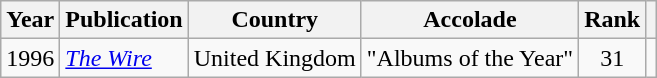<table class="wikitable sortable" style="margin:0em 1em 1em 0pt">
<tr>
<th>Year</th>
<th>Publication</th>
<th>Country</th>
<th>Accolade</th>
<th>Rank</th>
<th class=unsortable></th>
</tr>
<tr>
<td align=center>1996</td>
<td><em><a href='#'>The Wire</a></em></td>
<td>United Kingdom</td>
<td>"Albums of the Year"</td>
<td align=center>31</td>
<td></td>
</tr>
</table>
